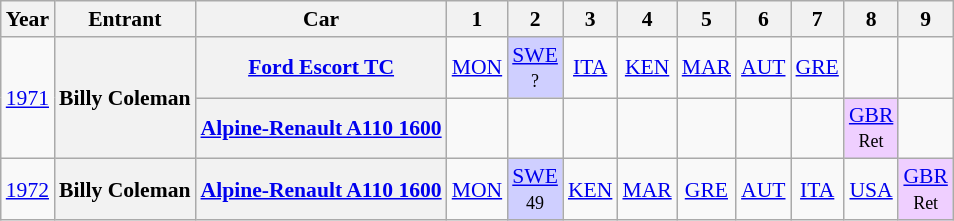<table class="wikitable" style="text-align:center; font-size:90%;">
<tr>
<th>Year</th>
<th>Entrant</th>
<th>Car</th>
<th>1</th>
<th>2</th>
<th>3</th>
<th>4</th>
<th>5</th>
<th>6</th>
<th>7</th>
<th>8</th>
<th>9</th>
</tr>
<tr>
<td rowspan=2><a href='#'>1971</a></td>
<th rowspan=2>Billy Coleman</th>
<th><a href='#'>Ford Escort TC</a></th>
<td><a href='#'>MON</a></td>
<td style="background:#CFCFFF;"><a href='#'>SWE</a><br><small>?</small></td>
<td><a href='#'>ITA</a></td>
<td><a href='#'>KEN</a></td>
<td><a href='#'>MAR</a></td>
<td><a href='#'>AUT</a></td>
<td><a href='#'>GRE</a></td>
<td></td>
<td></td>
</tr>
<tr>
<th><a href='#'>Alpine-Renault A110 1600</a></th>
<td></td>
<td></td>
<td></td>
<td></td>
<td></td>
<td></td>
<td></td>
<td style="background:#EFCFFF;"><a href='#'>GBR</a><br><small>Ret</small></td>
<td></td>
</tr>
<tr>
<td><a href='#'>1972</a></td>
<th>Billy Coleman</th>
<th><a href='#'>Alpine-Renault A110 1600</a></th>
<td><a href='#'>MON</a></td>
<td style="background:#CFCFFF;"><a href='#'>SWE</a><br><small>49</small></td>
<td><a href='#'>KEN</a></td>
<td><a href='#'>MAR</a></td>
<td><a href='#'>GRE</a></td>
<td><a href='#'>AUT</a></td>
<td><a href='#'>ITA</a></td>
<td><a href='#'>USA</a></td>
<td style="background:#EFCFFF;"><a href='#'>GBR</a><br><small>Ret</small></td>
</tr>
</table>
